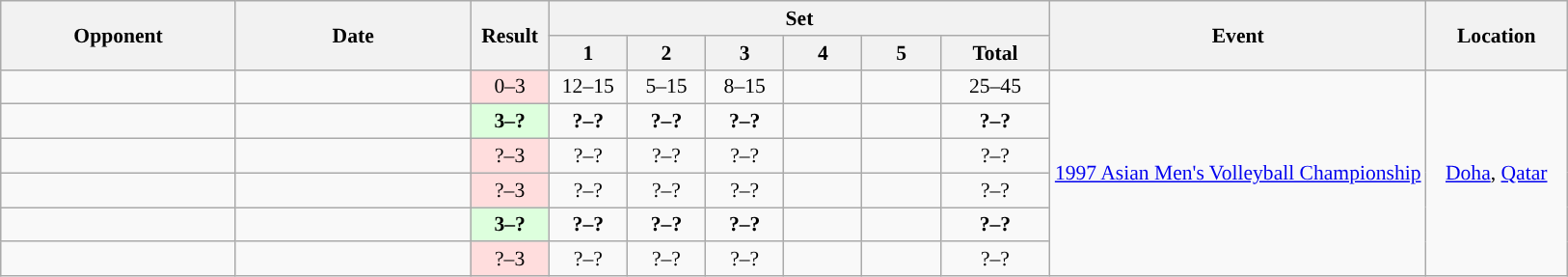<table class="wikitable" style="font-size: 90%">
<tr>
<th rowspan=2 width=15%>Opponent</th>
<th rowspan=2 width=15%>Date</th>
<th rowspan=2 width=5%>Result</th>
<th colspan=6>Set</th>
<th rowspan=2 width=24%>Event</th>
<th rowspan=2 width=16%>Location</th>
</tr>
<tr>
<th width=5%>1</th>
<th width=5%>2</th>
<th width=5%>3</th>
<th width=5%>4</th>
<th width=5%>5</th>
<th width=7%>Total</th>
</tr>
<tr style="text-align:center;">
<td style="text-align:left;"></td>
<td></td>
<td style="background:#ffdddd;">0–3</td>
<td>12–15</td>
<td>5–15</td>
<td>8–15</td>
<td></td>
<td></td>
<td>25–45</td>
<td rowspan=6><a href='#'>1997 Asian Men's Volleyball Championship</a></td>
<td rowspan=6><a href='#'>Doha</a>, <a href='#'>Qatar</a></td>
</tr>
<tr style="text-align:center;">
<td style="text-align:left;"></td>
<td></td>
<td style="background:#ddffdd;"><strong>3–?</strong></td>
<td><strong>?–?</strong></td>
<td><strong>?–?</strong></td>
<td><strong>?–?</strong></td>
<td></td>
<td></td>
<td><strong>?–?</strong></td>
</tr>
<tr style="text-align:center;">
<td style="text-align:left;"></td>
<td></td>
<td style="background:#ffdddd;">?–3</td>
<td>?–?</td>
<td>?–?</td>
<td>?–?</td>
<td></td>
<td></td>
<td>?–?</td>
</tr>
<tr style="text-align:center;">
<td style="text-align:left;"></td>
<td></td>
<td style="background:#ffdddd;">?–3</td>
<td>?–?</td>
<td>?–?</td>
<td>?–?</td>
<td></td>
<td></td>
<td>?–?</td>
</tr>
<tr style="text-align:center;">
<td style="text-align:left;"></td>
<td></td>
<td style="background:#ddffdd;"><strong>3–?</strong></td>
<td><strong>?–?</strong></td>
<td><strong>?–?</strong></td>
<td><strong>?–?</strong></td>
<td></td>
<td></td>
<td><strong>?–?</strong></td>
</tr>
<tr style="text-align:center;">
<td style="text-align:left;"></td>
<td></td>
<td style="background:#ffdddd;">?–3</td>
<td>?–?</td>
<td>?–?</td>
<td>?–?</td>
<td></td>
<td></td>
<td>?–?</td>
</tr>
</table>
